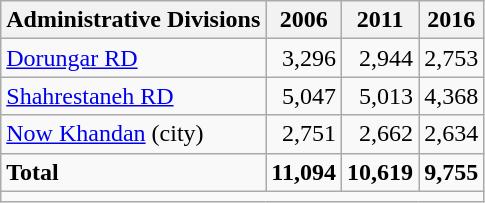<table class="wikitable">
<tr>
<th>Administrative Divisions</th>
<th>2006</th>
<th>2011</th>
<th>2016</th>
</tr>
<tr>
<td><a href='#'>Dorungar RD</a></td>
<td style="text-align: right;">3,296</td>
<td style="text-align: right;">2,944</td>
<td style="text-align: right;">2,753</td>
</tr>
<tr>
<td><a href='#'>Shahrestaneh RD</a></td>
<td style="text-align: right;">5,047</td>
<td style="text-align: right;">5,013</td>
<td style="text-align: right;">4,368</td>
</tr>
<tr>
<td><a href='#'>Now Khandan</a> (city)</td>
<td style="text-align: right;">2,751</td>
<td style="text-align: right;">2,662</td>
<td style="text-align: right;">2,634</td>
</tr>
<tr>
<td><strong>Total</strong></td>
<td style="text-align: right;"><strong>11,094</strong></td>
<td style="text-align: right;"><strong>10,619</strong></td>
<td style="text-align: right;"><strong>9,755</strong></td>
</tr>
<tr>
<td colspan=4></td>
</tr>
</table>
